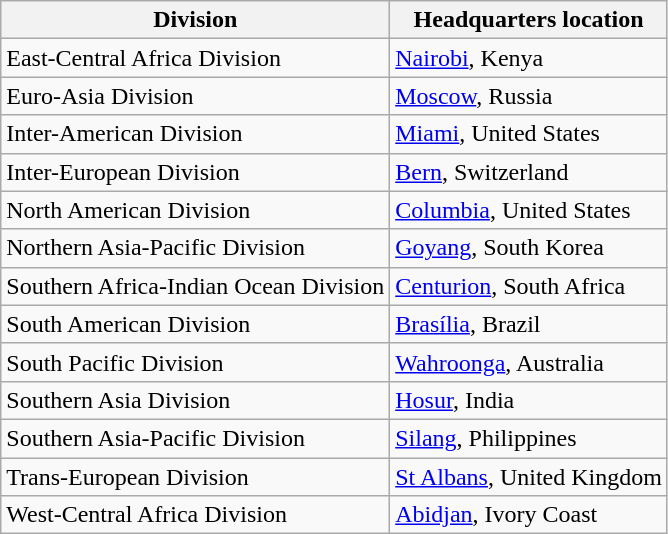<table class="wikitable">
<tr>
<th>Division</th>
<th>Headquarters location</th>
</tr>
<tr>
<td>East-Central Africa Division</td>
<td><a href='#'>Nairobi</a>, Kenya</td>
</tr>
<tr>
<td>Euro-Asia Division</td>
<td><a href='#'>Moscow</a>, Russia</td>
</tr>
<tr>
<td>Inter-American Division</td>
<td><a href='#'>Miami</a>, United States</td>
</tr>
<tr>
<td>Inter-European Division</td>
<td><a href='#'>Bern</a>, Switzerland</td>
</tr>
<tr>
<td>North American Division</td>
<td><a href='#'>Columbia</a>, United States</td>
</tr>
<tr>
<td>Northern Asia-Pacific Division</td>
<td><a href='#'>Goyang</a>, South Korea</td>
</tr>
<tr>
<td>Southern Africa-Indian Ocean Division</td>
<td><a href='#'>Centurion</a>, South Africa</td>
</tr>
<tr>
<td>South American Division</td>
<td><a href='#'>Brasília</a>, Brazil</td>
</tr>
<tr>
<td>South Pacific Division</td>
<td><a href='#'>Wahroonga</a>, Australia</td>
</tr>
<tr>
<td>Southern Asia Division</td>
<td><a href='#'>Hosur</a>, India</td>
</tr>
<tr>
<td>Southern Asia-Pacific Division</td>
<td><a href='#'>Silang</a>, Philippines</td>
</tr>
<tr>
<td>Trans-European Division</td>
<td><a href='#'>St Albans</a>, United Kingdom</td>
</tr>
<tr>
<td>West-Central Africa Division</td>
<td><a href='#'>Abidjan</a>, Ivory Coast</td>
</tr>
</table>
